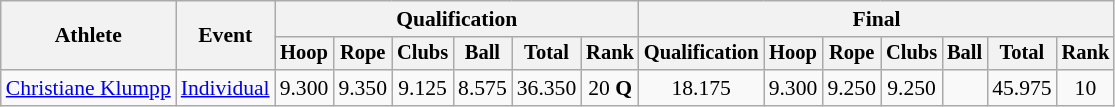<table class=wikitable style="font-size:90%">
<tr>
<th rowspan=2>Athlete</th>
<th rowspan=2>Event</th>
<th colspan=6>Qualification</th>
<th colspan=7>Final</th>
</tr>
<tr style="font-size:95%">
<th>Hoop</th>
<th>Rope</th>
<th>Clubs</th>
<th>Ball</th>
<th>Total</th>
<th>Rank</th>
<th>Qualification</th>
<th>Hoop</th>
<th>Rope</th>
<th>Clubs</th>
<th>Ball</th>
<th>Total</th>
<th>Rank</th>
</tr>
<tr align=center>
<td align=left><a href='#'>Christiane Klumpp</a></td>
<td align=left><a href='#'>Individual</a></td>
<td>9.300</td>
<td>9.350</td>
<td>9.125</td>
<td>8.575</td>
<td>36.350</td>
<td>20 <strong>Q</strong></td>
<td>18.175</td>
<td>9.300</td>
<td>9.250</td>
<td>9.250</td>
<td></td>
<td>45.975</td>
<td>10</td>
</tr>
</table>
